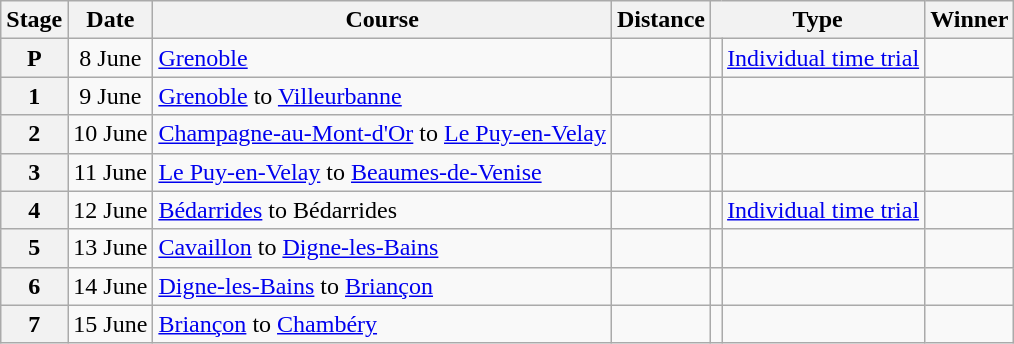<table class="wikitable">
<tr>
<th>Stage</th>
<th>Date</th>
<th>Course</th>
<th>Distance</th>
<th scope="col" colspan="2">Type</th>
<th>Winner</th>
</tr>
<tr>
<th scope="row" style="text-align:center;">P</th>
<td style="text-align:center;">8 June</td>
<td><a href='#'>Grenoble</a></td>
<td style="text-align:center;"></td>
<td></td>
<td><a href='#'>Individual time trial</a></td>
<td></td>
</tr>
<tr>
<th scope="row" style="text-align:center;">1</th>
<td style="text-align:center;">9 June</td>
<td><a href='#'>Grenoble</a> to <a href='#'>Villeurbanne</a></td>
<td style="text-align:center;"></td>
<td></td>
<td></td>
<td></td>
</tr>
<tr>
<th scope="row" style="text-align:center;">2</th>
<td style="text-align:center;">10 June</td>
<td><a href='#'>Champagne-au-Mont-d'Or</a> to <a href='#'>Le Puy-en-Velay</a></td>
<td style="text-align:center;"></td>
<td></td>
<td></td>
<td></td>
</tr>
<tr>
<th scope="row" style="text-align:center;">3</th>
<td style="text-align:center;">11 June</td>
<td><a href='#'>Le Puy-en-Velay</a> to <a href='#'>Beaumes-de-Venise</a></td>
<td style="text-align:center;"></td>
<td></td>
<td></td>
<td></td>
</tr>
<tr>
<th scope="row" style="text-align:center;">4</th>
<td style="text-align:center;">12 June</td>
<td><a href='#'>Bédarrides</a> to Bédarrides</td>
<td style="text-align:center;"></td>
<td></td>
<td><a href='#'>Individual time trial</a></td>
<td></td>
</tr>
<tr>
<th scope="row" style="text-align:center;">5</th>
<td style="text-align:center;">13 June</td>
<td><a href='#'>Cavaillon</a> to <a href='#'>Digne-les-Bains</a></td>
<td style="text-align:center;"></td>
<td></td>
<td></td>
<td></td>
</tr>
<tr>
<th scope="row" style="text-align:center;">6</th>
<td style="text-align:center;">14 June</td>
<td><a href='#'>Digne-les-Bains</a> to <a href='#'>Briançon</a></td>
<td style="text-align:center;"></td>
<td></td>
<td></td>
<td></td>
</tr>
<tr>
<th scope="row" style="text-align:center;">7</th>
<td style="text-align:center;">15 June</td>
<td><a href='#'>Briançon</a> to <a href='#'>Chambéry</a></td>
<td style="text-align:center;"></td>
<td></td>
<td></td>
<td></td>
</tr>
</table>
